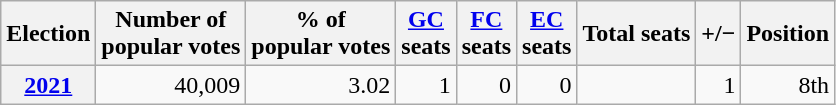<table class="wikitable" style="text-align: right;">
<tr align=center>
<th><strong>Election</strong></th>
<th>Number of<br>popular votes</th>
<th>% of<br>popular votes</th>
<th><a href='#'>GC</a><br>seats</th>
<th><a href='#'>FC</a><br>seats</th>
<th><a href='#'>EC</a><br>seats</th>
<th>Total seats</th>
<th>+/−</th>
<th>Position</th>
</tr>
<tr>
<th><a href='#'>2021</a></th>
<td>40,009</td>
<td>3.02</td>
<td>1</td>
<td>0</td>
<td>0</td>
<td></td>
<td>1</td>
<td>8th</td>
</tr>
</table>
